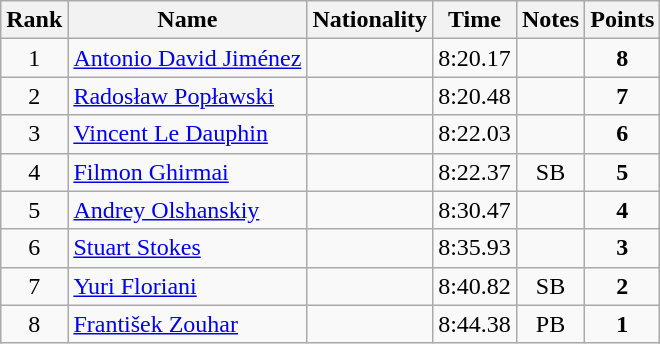<table class="wikitable sortable" style="text-align:center">
<tr>
<th>Rank</th>
<th>Name</th>
<th>Nationality</th>
<th>Time</th>
<th>Notes</th>
<th>Points</th>
</tr>
<tr>
<td>1</td>
<td align=left><a href='#'>Antonio David Jiménez</a></td>
<td align=left></td>
<td>8:20.17</td>
<td></td>
<td><strong>8</strong></td>
</tr>
<tr>
<td>2</td>
<td align=left><a href='#'>Radosław Popławski</a></td>
<td align=left></td>
<td>8:20.48</td>
<td></td>
<td><strong>7</strong></td>
</tr>
<tr>
<td>3</td>
<td align=left><a href='#'>Vincent Le Dauphin</a></td>
<td align=left></td>
<td>8:22.03</td>
<td></td>
<td><strong>6</strong></td>
</tr>
<tr>
<td>4</td>
<td align=left><a href='#'>Filmon Ghirmai</a></td>
<td align=left></td>
<td>8:22.37</td>
<td>SB</td>
<td><strong>5</strong></td>
</tr>
<tr>
<td>5</td>
<td align=left><a href='#'>Andrey Olshanskiy</a></td>
<td align=left></td>
<td>8:30.47</td>
<td></td>
<td><strong>4</strong></td>
</tr>
<tr>
<td>6</td>
<td align=left><a href='#'>Stuart Stokes</a></td>
<td align=left></td>
<td>8:35.93</td>
<td></td>
<td><strong>3</strong></td>
</tr>
<tr>
<td>7</td>
<td align=left><a href='#'>Yuri Floriani</a></td>
<td align=left></td>
<td>8:40.82</td>
<td>SB</td>
<td><strong>2</strong></td>
</tr>
<tr>
<td>8</td>
<td align=left><a href='#'>František Zouhar</a></td>
<td align=left></td>
<td>8:44.38</td>
<td>PB</td>
<td><strong>1</strong></td>
</tr>
</table>
